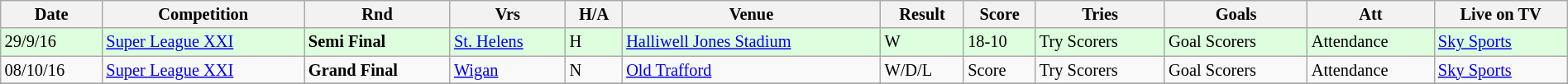<table class="wikitable" style="font-size:85%;" width="100%">
<tr>
<th>Date</th>
<th>Competition</th>
<th>Rnd</th>
<th>Vrs</th>
<th>H/A</th>
<th>Venue</th>
<th>Result</th>
<th>Score</th>
<th>Tries</th>
<th>Goals</th>
<th>Att</th>
<th>Live on TV</th>
</tr>
<tr style="background:#ddffdd;" width=20 | >
<td>29/9/16</td>
<td><a href='#'>Super League XXI</a></td>
<td><strong>Semi Final</strong></td>
<td><a href='#'>St. Helens</a></td>
<td>H</td>
<td><a href='#'>Halliwell Jones Stadium</a></td>
<td>W</td>
<td>18-10</td>
<td>Try Scorers</td>
<td>Goal Scorers</td>
<td>Attendance</td>
<td><a href='#'>Sky Sports</a></td>
</tr>
<tr>
<td>08/10/16</td>
<td><a href='#'>Super League XXI</a></td>
<td><strong>Grand Final</strong></td>
<td><a href='#'>Wigan</a></td>
<td>N</td>
<td><a href='#'>Old Trafford</a></td>
<td>W/D/L</td>
<td>Score</td>
<td>Try Scorers</td>
<td>Goal Scorers</td>
<td>Attendance</td>
<td><a href='#'>Sky Sports</a></td>
</tr>
<tr>
</tr>
</table>
